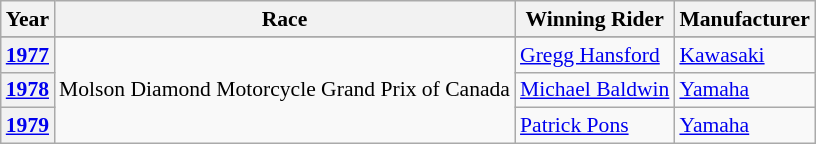<table class="wikitable" style="font-size: 90%">
<tr>
<th>Year</th>
<th>Race</th>
<th>Winning Rider</th>
<th>Manufacturer</th>
</tr>
<tr>
</tr>
<tr>
<th><a href='#'>1977</a></th>
<td rowspan=3>Molson Diamond Motorcycle Grand Prix of Canada</td>
<td> <a href='#'>Gregg Hansford</a></td>
<td><a href='#'>Kawasaki</a></td>
</tr>
<tr>
<th><a href='#'>1978</a></th>
<td> <a href='#'>Michael Baldwin</a></td>
<td><a href='#'>Yamaha</a></td>
</tr>
<tr>
<th><a href='#'>1979</a></th>
<td> <a href='#'>Patrick Pons</a></td>
<td><a href='#'>Yamaha</a></td>
</tr>
</table>
